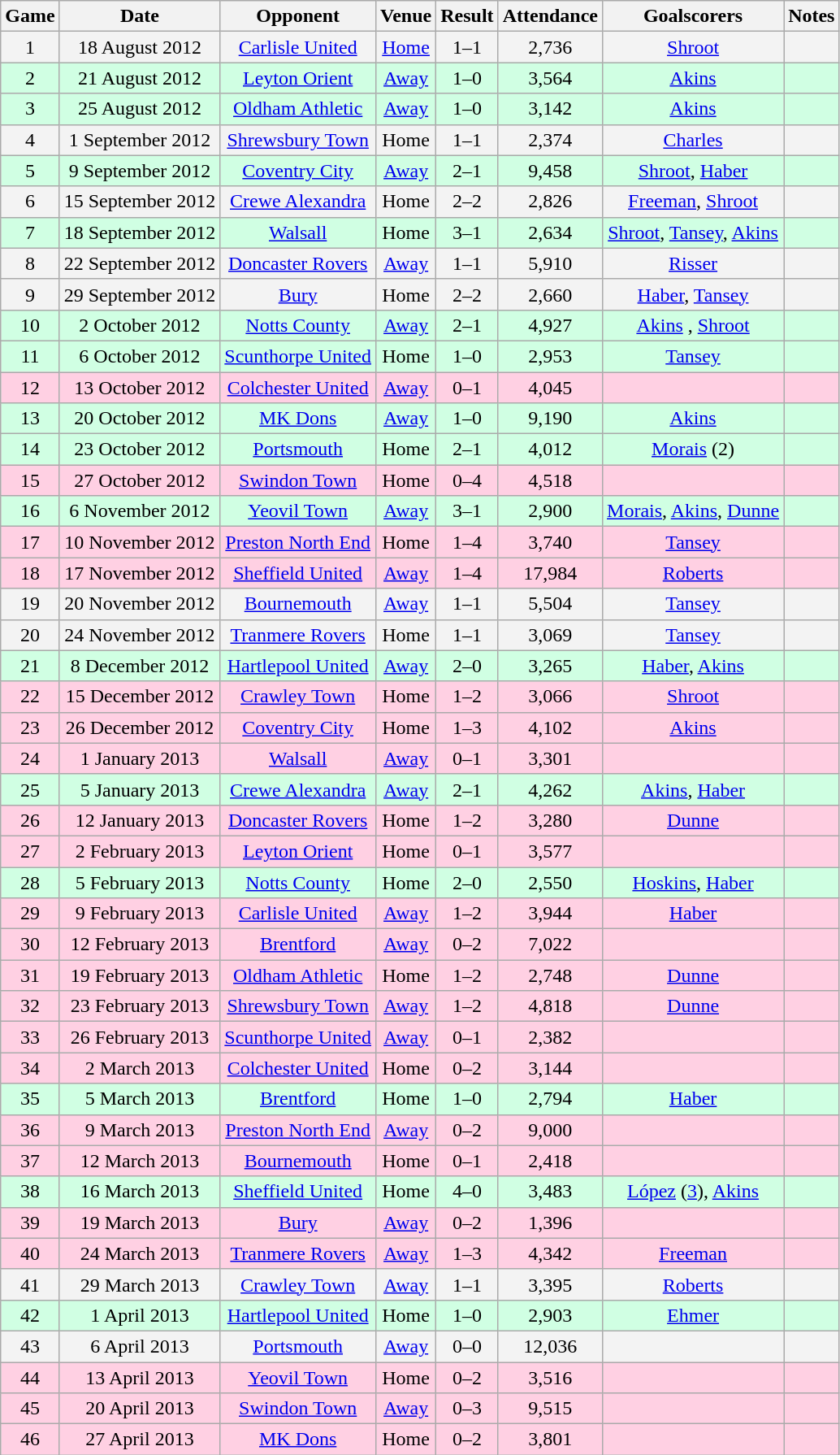<table class="wikitable" style="text-align: center">
<tr>
<th>Game</th>
<th>Date</th>
<th>Opponent</th>
<th>Venue</th>
<th>Result</th>
<th>Attendance</th>
<th>Goalscorers</th>
<th>Notes</th>
</tr>
<tr style="background: #f3f3f3;">
<td align="center">1</td>
<td>18 August 2012</td>
<td><a href='#'>Carlisle United</a></td>
<td><a href='#'>Home</a></td>
<td>1–1</td>
<td>2,736</td>
<td><a href='#'>Shroot</a></td>
<td></td>
</tr>
<tr style="background: #d0ffe3;">
<td align="center">2</td>
<td>21 August 2012</td>
<td><a href='#'>Leyton Orient</a></td>
<td><a href='#'>Away</a></td>
<td>1–0</td>
<td>3,564</td>
<td><a href='#'>Akins</a></td>
<td></td>
</tr>
<tr style="background: #d0ffe3;">
<td align="center">3</td>
<td>25 August 2012</td>
<td><a href='#'>Oldham Athletic</a></td>
<td><a href='#'>Away</a></td>
<td>1–0</td>
<td>3,142</td>
<td><a href='#'>Akins</a> </td>
<td></td>
</tr>
<tr style="background: #f3f3f3;">
<td align="center">4</td>
<td>1 September 2012</td>
<td><a href='#'>Shrewsbury Town</a></td>
<td>Home</td>
<td>1–1</td>
<td>2,374</td>
<td><a href='#'>Charles</a></td>
<td></td>
</tr>
<tr style="background: #d0ffe3;">
<td align="center">5</td>
<td>9 September 2012</td>
<td><a href='#'>Coventry City</a></td>
<td><a href='#'>Away</a></td>
<td>2–1</td>
<td>9,458</td>
<td><a href='#'>Shroot</a>, <a href='#'>Haber</a></td>
<td></td>
</tr>
<tr style="background: #f3f3f3;">
<td align="center">6</td>
<td>15 September 2012</td>
<td><a href='#'>Crewe Alexandra</a></td>
<td>Home</td>
<td>2–2</td>
<td>2,826</td>
<td><a href='#'>Freeman</a>, <a href='#'>Shroot</a></td>
<td></td>
</tr>
<tr style="background: #d0ffe3;">
<td align="center">7</td>
<td>18 September 2012</td>
<td><a href='#'>Walsall</a></td>
<td>Home</td>
<td>3–1</td>
<td>2,634</td>
<td><a href='#'>Shroot</a>, <a href='#'>Tansey</a>, <a href='#'>Akins</a></td>
<td></td>
</tr>
<tr style="background: #f3f3f3;">
<td align="center">8</td>
<td>22 September 2012</td>
<td><a href='#'>Doncaster Rovers</a></td>
<td><a href='#'>Away</a></td>
<td>1–1</td>
<td>5,910</td>
<td><a href='#'>Risser</a></td>
<td></td>
</tr>
<tr style="background: #f3f3f3;">
<td align="center">9</td>
<td>29 September 2012</td>
<td><a href='#'>Bury</a></td>
<td>Home</td>
<td>2–2</td>
<td>2,660</td>
<td><a href='#'>Haber</a>, <a href='#'>Tansey</a></td>
<td></td>
</tr>
<tr style="background: #d0ffe3;">
<td align="center">10</td>
<td>2 October 2012</td>
<td><a href='#'>Notts County</a></td>
<td><a href='#'>Away</a></td>
<td>2–1</td>
<td>4,927</td>
<td><a href='#'>Akins</a> , <a href='#'>Shroot</a></td>
<td></td>
</tr>
<tr style="background: #d0ffe3;">
<td align="center">11</td>
<td>6 October 2012</td>
<td><a href='#'>Scunthorpe United</a></td>
<td>Home</td>
<td>1–0</td>
<td>2,953</td>
<td><a href='#'>Tansey</a></td>
<td></td>
</tr>
<tr style="background: #ffd0e3;">
<td align="center">12</td>
<td>13 October 2012</td>
<td><a href='#'>Colchester United</a></td>
<td><a href='#'>Away</a></td>
<td>0–1</td>
<td>4,045</td>
<td></td>
<td></td>
</tr>
<tr style="background: #d0ffe3;">
<td align="center">13</td>
<td>20 October 2012</td>
<td><a href='#'>MK Dons</a></td>
<td><a href='#'>Away</a></td>
<td>1–0</td>
<td>9,190</td>
<td><a href='#'>Akins</a></td>
<td></td>
</tr>
<tr style="background: #d0ffe3;">
<td align="center">14</td>
<td>23 October 2012</td>
<td><a href='#'>Portsmouth</a></td>
<td>Home</td>
<td>2–1</td>
<td>4,012</td>
<td><a href='#'>Morais</a> (2)</td>
<td></td>
</tr>
<tr style="background: #ffd0e3;">
<td align="center">15</td>
<td>27 October 2012</td>
<td><a href='#'>Swindon Town</a></td>
<td>Home</td>
<td>0–4</td>
<td>4,518</td>
<td></td>
<td></td>
</tr>
<tr style="background: #d0ffe3;">
<td align="center">16</td>
<td>6 November 2012</td>
<td><a href='#'>Yeovil Town</a></td>
<td><a href='#'>Away</a></td>
<td>3–1</td>
<td>2,900</td>
<td><a href='#'>Morais</a>, <a href='#'>Akins</a>, <a href='#'>Dunne</a></td>
<td></td>
</tr>
<tr style="background: #ffd0e3;">
<td align="center">17</td>
<td>10 November 2012</td>
<td><a href='#'>Preston North End</a></td>
<td>Home</td>
<td>1–4</td>
<td>3,740</td>
<td><a href='#'>Tansey</a></td>
<td></td>
</tr>
<tr style="background: #ffd0e3;">
<td align="center">18</td>
<td>17 November 2012</td>
<td><a href='#'>Sheffield United</a></td>
<td><a href='#'>Away</a></td>
<td>1–4</td>
<td>17,984</td>
<td><a href='#'>Roberts</a></td>
<td></td>
</tr>
<tr style="background: #f3f3f3;">
<td align="center">19</td>
<td>20 November 2012</td>
<td><a href='#'>Bournemouth</a></td>
<td><a href='#'>Away</a></td>
<td>1–1</td>
<td>5,504</td>
<td><a href='#'>Tansey</a></td>
<td></td>
</tr>
<tr style="background: #f3f3f3;">
<td align="center">20</td>
<td>24 November 2012</td>
<td><a href='#'>Tranmere Rovers</a></td>
<td>Home</td>
<td>1–1</td>
<td>3,069</td>
<td><a href='#'>Tansey</a></td>
<td></td>
</tr>
<tr style="background: #d0ffe3;">
<td align="center">21</td>
<td>8 December 2012</td>
<td><a href='#'>Hartlepool United</a></td>
<td><a href='#'>Away</a></td>
<td>2–0</td>
<td>3,265</td>
<td><a href='#'>Haber</a>, <a href='#'>Akins</a> </td>
<td></td>
</tr>
<tr style="background: #ffd0e3;">
<td align="center">22</td>
<td>15 December 2012</td>
<td><a href='#'>Crawley Town</a></td>
<td>Home</td>
<td>1–2</td>
<td>3,066</td>
<td><a href='#'>Shroot</a></td>
<td></td>
</tr>
<tr style="background: #ffd0e3;">
<td align="center">23</td>
<td>26 December 2012</td>
<td><a href='#'>Coventry City</a></td>
<td>Home</td>
<td>1–3</td>
<td>4,102</td>
<td><a href='#'>Akins</a> </td>
<td></td>
</tr>
<tr style="background: #ffd0e3;">
<td align="center">24</td>
<td>1 January 2013</td>
<td><a href='#'>Walsall</a></td>
<td><a href='#'>Away</a></td>
<td>0–1</td>
<td>3,301</td>
<td></td>
<td></td>
</tr>
<tr style="background: #d0ffe3;">
<td align="center">25</td>
<td>5 January 2013</td>
<td><a href='#'>Crewe Alexandra</a></td>
<td><a href='#'>Away</a></td>
<td>2–1</td>
<td>4,262</td>
<td><a href='#'>Akins</a>, <a href='#'>Haber</a></td>
<td></td>
</tr>
<tr style="background: #ffd0e3;">
<td align="center">26</td>
<td>12 January 2013</td>
<td><a href='#'>Doncaster Rovers</a></td>
<td>Home</td>
<td>1–2</td>
<td>3,280</td>
<td><a href='#'>Dunne</a></td>
<td></td>
</tr>
<tr style="background: #ffd0e3;">
<td align="center">27</td>
<td>2 February 2013</td>
<td><a href='#'>Leyton Orient</a></td>
<td>Home</td>
<td>0–1</td>
<td>3,577</td>
<td></td>
<td></td>
</tr>
<tr style="background: #d0ffe3;">
<td align="center">28</td>
<td>5 February 2013</td>
<td><a href='#'>Notts County</a></td>
<td>Home</td>
<td>2–0</td>
<td>2,550</td>
<td><a href='#'>Hoskins</a>, <a href='#'>Haber</a></td>
<td></td>
</tr>
<tr style="background: #ffd0e3;">
<td align="center">29</td>
<td>9 February 2013</td>
<td><a href='#'>Carlisle United</a></td>
<td><a href='#'>Away</a></td>
<td>1–2</td>
<td>3,944</td>
<td><a href='#'>Haber</a></td>
<td></td>
</tr>
<tr style="background: #ffd0e3;">
<td align="center">30</td>
<td>12 February 2013</td>
<td><a href='#'>Brentford</a></td>
<td><a href='#'>Away</a></td>
<td>0–2</td>
<td>7,022</td>
<td></td>
<td></td>
</tr>
<tr style="background: #ffd0e3;">
<td align="center">31</td>
<td>19 February 2013</td>
<td><a href='#'>Oldham Athletic</a></td>
<td>Home</td>
<td>1–2</td>
<td>2,748</td>
<td><a href='#'>Dunne</a></td>
<td></td>
</tr>
<tr style="background: #ffd0e3;">
<td align="center">32</td>
<td>23 February 2013</td>
<td><a href='#'>Shrewsbury Town</a></td>
<td><a href='#'>Away</a></td>
<td>1–2</td>
<td>4,818</td>
<td><a href='#'>Dunne</a></td>
<td></td>
</tr>
<tr style="background: #ffd0e3;">
<td align="center">33</td>
<td>26 February 2013</td>
<td><a href='#'>Scunthorpe United</a></td>
<td><a href='#'>Away</a></td>
<td>0–1</td>
<td>2,382</td>
<td></td>
<td></td>
</tr>
<tr style="background: #ffd0e3;">
<td align="center">34</td>
<td>2 March 2013</td>
<td><a href='#'>Colchester United</a></td>
<td>Home</td>
<td>0–2</td>
<td>3,144</td>
<td></td>
<td></td>
</tr>
<tr style="background: #d0ffe3;">
<td align="center">35</td>
<td>5 March 2013</td>
<td><a href='#'>Brentford</a></td>
<td>Home</td>
<td>1–0</td>
<td>2,794</td>
<td><a href='#'>Haber</a></td>
<td></td>
</tr>
<tr style="background: #ffd0e3;">
<td align="center">36</td>
<td>9 March 2013</td>
<td><a href='#'>Preston North End</a></td>
<td><a href='#'>Away</a></td>
<td>0–2</td>
<td>9,000</td>
<td></td>
<td></td>
</tr>
<tr style="background: #ffd0e3;">
<td align="center">37</td>
<td>12 March 2013</td>
<td><a href='#'>Bournemouth</a></td>
<td>Home</td>
<td>0–1</td>
<td>2,418</td>
<td></td>
<td></td>
</tr>
<tr style="background: #d0ffe3;">
<td align="center">38</td>
<td>16 March 2013</td>
<td><a href='#'>Sheffield United</a></td>
<td>Home</td>
<td>4–0</td>
<td>3,483</td>
<td><a href='#'>López</a> (<a href='#'>3</a>), <a href='#'>Akins</a></td>
<td></td>
</tr>
<tr style="background: #ffd0e3;">
<td align="center">39</td>
<td>19 March 2013</td>
<td><a href='#'>Bury</a></td>
<td><a href='#'>Away</a></td>
<td>0–2</td>
<td>1,396</td>
<td></td>
<td></td>
</tr>
<tr style="background: #ffd0e3;">
<td align="center">40</td>
<td>24 March 2013</td>
<td><a href='#'>Tranmere Rovers</a></td>
<td><a href='#'>Away</a></td>
<td>1–3</td>
<td>4,342</td>
<td><a href='#'>Freeman</a></td>
<td></td>
</tr>
<tr style="background: #f3f3f3;">
<td align="center">41</td>
<td>29 March 2013</td>
<td><a href='#'>Crawley Town</a></td>
<td><a href='#'>Away</a></td>
<td>1–1</td>
<td>3,395</td>
<td><a href='#'>Roberts</a></td>
<td></td>
</tr>
<tr style="background: #d0ffe3;">
<td align="center">42</td>
<td>1 April 2013</td>
<td><a href='#'>Hartlepool United</a></td>
<td>Home</td>
<td>1–0</td>
<td>2,903</td>
<td><a href='#'>Ehmer</a></td>
<td></td>
</tr>
<tr style="background: #f3f3f3;">
<td align="center">43</td>
<td>6 April 2013</td>
<td><a href='#'>Portsmouth</a></td>
<td><a href='#'>Away</a></td>
<td>0–0</td>
<td>12,036</td>
<td></td>
<td></td>
</tr>
<tr style="background: #ffd0e3;">
<td align="center">44</td>
<td>13 April 2013</td>
<td><a href='#'>Yeovil Town</a></td>
<td>Home</td>
<td>0–2</td>
<td>3,516</td>
<td></td>
<td></td>
</tr>
<tr style="background: #ffd0e3;">
<td align="center">45</td>
<td>20 April 2013</td>
<td><a href='#'>Swindon Town</a></td>
<td><a href='#'>Away</a></td>
<td>0–3</td>
<td>9,515</td>
<td></td>
<td></td>
</tr>
<tr style="background: #ffd0e3;">
<td align="center">46</td>
<td>27 April 2013</td>
<td><a href='#'>MK Dons</a></td>
<td>Home</td>
<td>0–2</td>
<td>3,801</td>
<td></td>
<td></td>
</tr>
</table>
